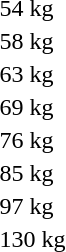<table>
<tr>
<td>54 kg</td>
<td></td>
<td></td>
<td></td>
</tr>
<tr>
<td>58 kg</td>
<td></td>
<td></td>
<td></td>
</tr>
<tr>
<td>63 kg</td>
<td></td>
<td></td>
<td></td>
</tr>
<tr>
<td>69 kg</td>
<td></td>
<td></td>
<td></td>
</tr>
<tr>
<td>76 kg</td>
<td></td>
<td></td>
<td></td>
</tr>
<tr>
<td>85 kg</td>
<td></td>
<td></td>
<td></td>
</tr>
<tr>
<td>97 kg</td>
<td></td>
<td></td>
<td></td>
</tr>
<tr>
<td>130 kg</td>
<td></td>
<td></td>
<td></td>
</tr>
</table>
